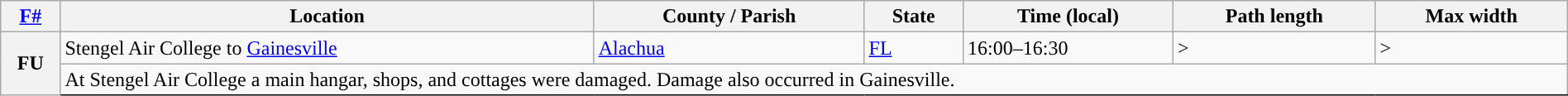<table class="wikitable sortable" style="width:100%;">
<tr>
<th scope="col" align="center"><a href='#'>F#</a><br></th>
<th scope="col" align="center" class="unsortable">Location</th>
<th scope="col" align="center" class="unsortable">County / Parish</th>
<th scope="col" align="center">State</th>
<th scope="col" align="center">Time (local)</th>
<th scope="col" align="center">Path length</th>
<th scope="col" align="center">Max width</th>
</tr>
<tr>
<th scope="row" rowspan="2" style="background-color:#">FU</th>
<td>Stengel Air College to <a href='#'>Gainesville</a></td>
<td><a href='#'>Alachua</a></td>
<td><a href='#'>FL</a></td>
<td>16:00–16:30</td>
<td>></td>
<td>></td>
</tr>
<tr class="expand-child">
<td colspan="6" style="border-bottom: 1px solid black;">At Stengel Air College a main hangar, shops, and cottages were damaged. Damage also occurred in Gainesville.</td>
</tr>
</table>
